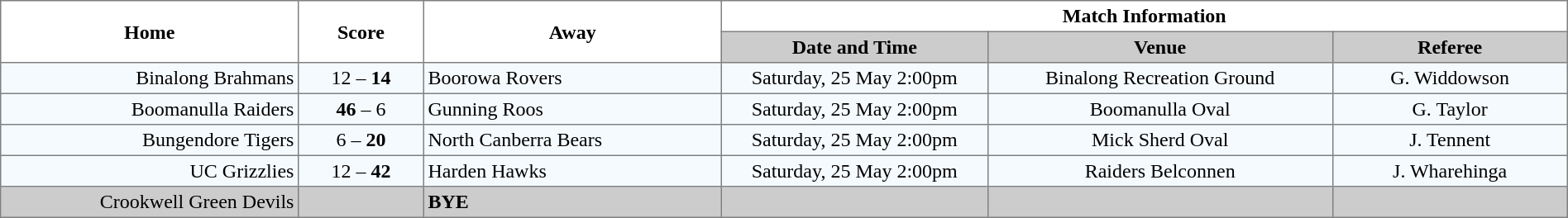<table border="1" cellpadding="3" cellspacing="0" width="100%" style="border-collapse:collapse;  text-align:center;">
<tr>
<th rowspan="2" width="19%">Home</th>
<th rowspan="2" width="8%">Score</th>
<th rowspan="2" width="19%">Away</th>
<th colspan="3">Match Information</th>
</tr>
<tr bgcolor="#CCCCCC">
<th width="17%">Date and Time</th>
<th width="22%">Venue</th>
<th width="50%">Referee</th>
</tr>
<tr style="text-align:center; background:#f5faff;">
<td align="right">Binalong Brahmans </td>
<td align="center">12 – <strong>14</strong></td>
<td align="left"><strong></strong> Boorowa Rovers</td>
<td>Saturday, 25 May 2:00pm</td>
<td>Binalong Recreation Ground</td>
<td>G. Widdowson</td>
</tr>
<tr style="text-align:center; background:#f5faff;">
<td align="right">Boomanulla Raiders </td>
<td align="center"><strong>46</strong> – 6</td>
<td align="left"> Gunning Roos</td>
<td>Saturday, 25 May 2:00pm</td>
<td>Boomanulla Oval</td>
<td>G. Taylor</td>
</tr>
<tr style="text-align:center; background:#f5faff;">
<td align="right">Bungendore Tigers </td>
<td align="center">6 – <strong>20</strong></td>
<td align="left"> North Canberra Bears</td>
<td>Saturday, 25 May 2:00pm</td>
<td>Mick Sherd Oval</td>
<td>J. Tennent</td>
</tr>
<tr style="text-align:center; background:#f5faff;">
<td align="right">UC Grizzlies </td>
<td align="center">12 – <strong>42</strong></td>
<td align="left"> Harden Hawks</td>
<td>Saturday, 25 May 2:00pm</td>
<td>Raiders Belconnen</td>
<td>J. Wharehinga</td>
</tr>
<tr style="text-align:center; background:#CCCCCC;">
<td align="right">Crookwell Green Devils </td>
<td></td>
<td align="left"><strong>BYE</strong></td>
<td></td>
<td></td>
<td></td>
</tr>
</table>
